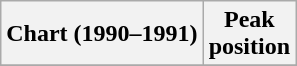<table class="wikitable plainrowheaders">
<tr>
<th scope="col">Chart (1990–1991)</th>
<th scope="col">Peak<br>position</th>
</tr>
<tr>
</tr>
</table>
